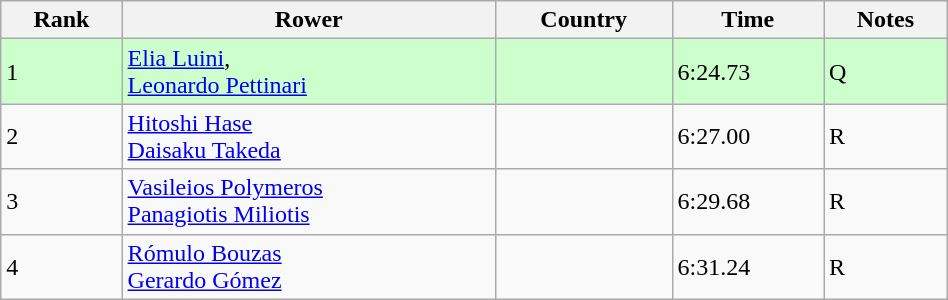<table class="wikitable sortable" width=50%>
<tr>
<th>Rank</th>
<th>Rower</th>
<th>Country</th>
<th>Time</th>
<th>Notes</th>
</tr>
<tr bgcolor=ccffcc>
<td>1</td>
<td><a href='#'>Elia Luini</a>, <br> <a href='#'>Leonardo Pettinari</a></td>
<td></td>
<td>6:24.73</td>
<td>Q</td>
</tr>
<tr>
<td>2</td>
<td><a href='#'>Hitoshi Hase</a> <br> <a href='#'>Daisaku Takeda</a></td>
<td></td>
<td>6:27.00</td>
<td>R</td>
</tr>
<tr>
<td>3</td>
<td><a href='#'>Vasileios Polymeros</a> <br><a href='#'>Panagiotis Miliotis</a></td>
<td></td>
<td>6:29.68</td>
<td>R</td>
</tr>
<tr>
<td>4</td>
<td><a href='#'>Rómulo Bouzas</a> <br><a href='#'>Gerardo Gómez</a></td>
<td></td>
<td>6:31.24</td>
<td>R</td>
</tr>
</table>
